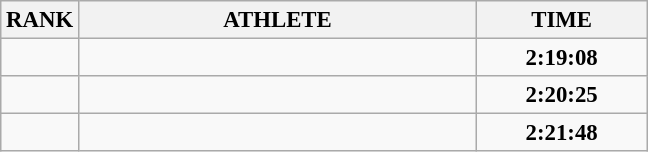<table class="wikitable" style="font-size:95%;">
<tr>
<th>RANK</th>
<th align="left" style="width: 17em">ATHLETE</th>
<th align="left" style="width: 7em">TIME</th>
</tr>
<tr>
<td align="center"></td>
<td></td>
<td align="center"><strong>2:19:08</strong></td>
</tr>
<tr>
<td align="center"></td>
<td></td>
<td align="center"><strong>2:20:25</strong></td>
</tr>
<tr>
<td align="center"></td>
<td></td>
<td align="center"><strong>2:21:48</strong></td>
</tr>
</table>
